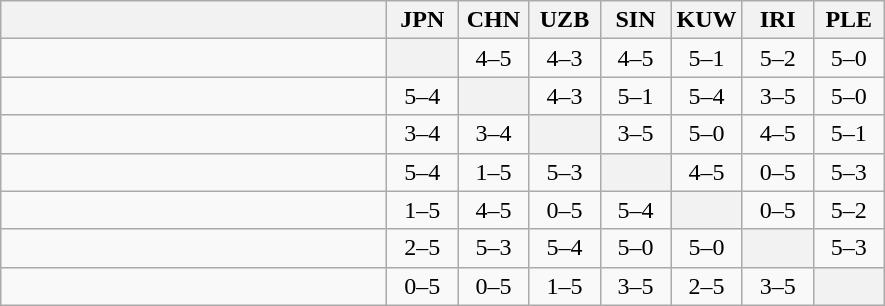<table class="wikitable" style="text-align:center">
<tr>
<th width="250"> </th>
<th width="40">JPN</th>
<th width="40">CHN</th>
<th width="40">UZB</th>
<th width="40">SIN</th>
<th width="40">KUW</th>
<th width="40">IRI</th>
<th width="40">PLE</th>
</tr>
<tr>
<td align=left></td>
<th></th>
<td>4–5</td>
<td>4–3</td>
<td>4–5</td>
<td>5–1</td>
<td>5–2</td>
<td>5–0</td>
</tr>
<tr>
<td align=left></td>
<td>5–4</td>
<th></th>
<td>4–3</td>
<td>5–1</td>
<td>5–4</td>
<td>3–5</td>
<td>5–0</td>
</tr>
<tr>
<td align=left></td>
<td>3–4</td>
<td>3–4</td>
<th></th>
<td>3–5</td>
<td>5–0</td>
<td>4–5</td>
<td>5–1</td>
</tr>
<tr>
<td align=left></td>
<td>5–4</td>
<td>1–5</td>
<td>5–3</td>
<th></th>
<td>4–5</td>
<td>0–5</td>
<td>5–3</td>
</tr>
<tr>
<td align=left></td>
<td>1–5</td>
<td>4–5</td>
<td>0–5</td>
<td>5–4</td>
<th></th>
<td>0–5</td>
<td>5–2</td>
</tr>
<tr>
<td align=left></td>
<td>2–5</td>
<td>5–3</td>
<td>5–4</td>
<td>5–0</td>
<td>5–0</td>
<th></th>
<td>5–3</td>
</tr>
<tr>
<td align=left></td>
<td>0–5</td>
<td>0–5</td>
<td>1–5</td>
<td>3–5</td>
<td>2–5</td>
<td>3–5</td>
<th></th>
</tr>
</table>
